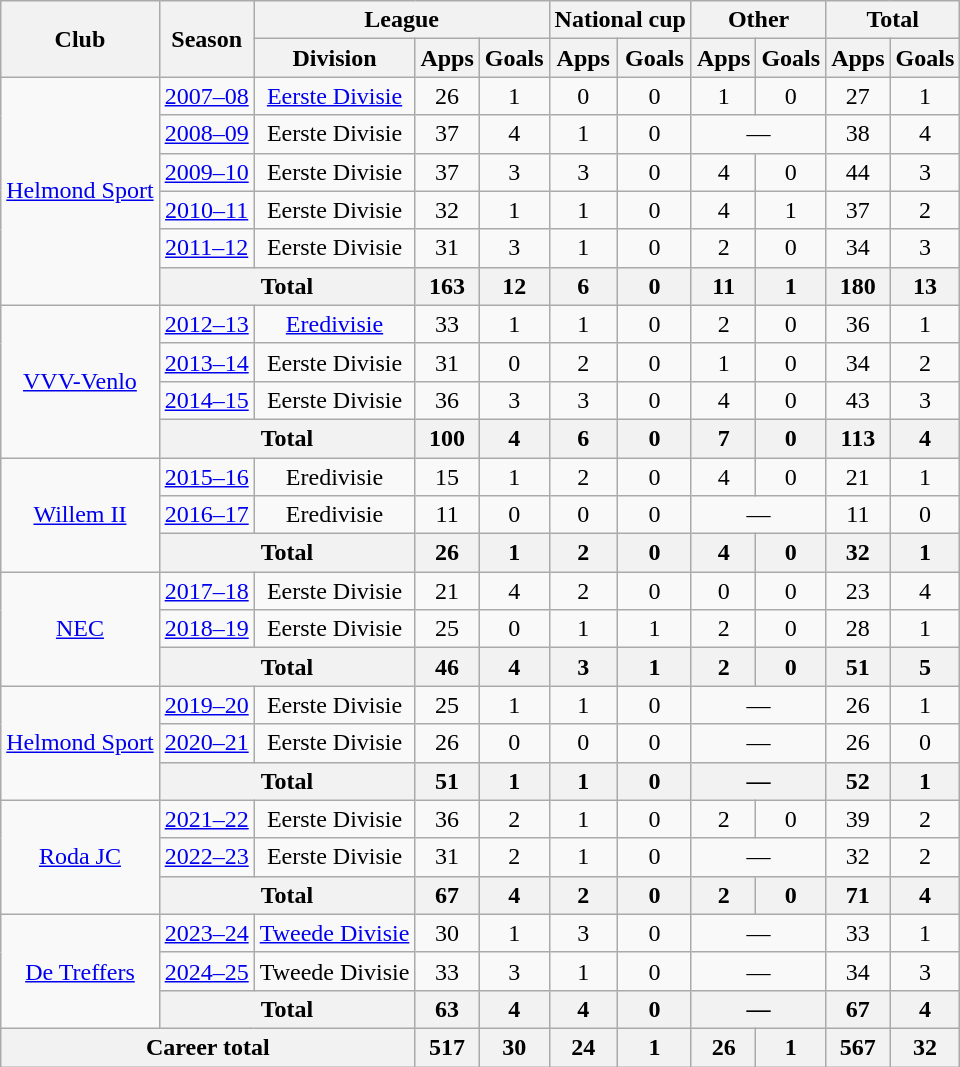<table class="wikitable" style="text-align:center">
<tr>
<th rowspan="2">Club</th>
<th rowspan="2">Season</th>
<th colspan="3">League</th>
<th colspan="2">National cup</th>
<th colspan="2">Other</th>
<th colspan="2">Total</th>
</tr>
<tr>
<th>Division</th>
<th>Apps</th>
<th>Goals</th>
<th>Apps</th>
<th>Goals</th>
<th>Apps</th>
<th>Goals</th>
<th>Apps</th>
<th>Goals</th>
</tr>
<tr>
<td rowspan="6"><a href='#'>Helmond Sport</a></td>
<td><a href='#'>2007–08</a></td>
<td><a href='#'>Eerste Divisie</a></td>
<td>26</td>
<td>1</td>
<td>0</td>
<td>0</td>
<td>1</td>
<td>0</td>
<td>27</td>
<td>1</td>
</tr>
<tr>
<td><a href='#'>2008–09</a></td>
<td>Eerste Divisie</td>
<td>37</td>
<td>4</td>
<td>1</td>
<td>0</td>
<td colspan="2">—</td>
<td>38</td>
<td>4</td>
</tr>
<tr>
<td><a href='#'>2009–10</a></td>
<td>Eerste Divisie</td>
<td>37</td>
<td>3</td>
<td>3</td>
<td>0</td>
<td>4</td>
<td>0</td>
<td>44</td>
<td>3</td>
</tr>
<tr>
<td><a href='#'>2010–11</a></td>
<td>Eerste Divisie</td>
<td>32</td>
<td>1</td>
<td>1</td>
<td>0</td>
<td>4</td>
<td>1</td>
<td>37</td>
<td>2</td>
</tr>
<tr>
<td><a href='#'>2011–12</a></td>
<td>Eerste Divisie</td>
<td>31</td>
<td>3</td>
<td>1</td>
<td>0</td>
<td>2</td>
<td>0</td>
<td>34</td>
<td>3</td>
</tr>
<tr>
<th colspan="2">Total</th>
<th>163</th>
<th>12</th>
<th>6</th>
<th>0</th>
<th>11</th>
<th>1</th>
<th>180</th>
<th>13</th>
</tr>
<tr>
<td rowspan="4"><a href='#'>VVV-Venlo</a></td>
<td><a href='#'>2012–13</a></td>
<td><a href='#'>Eredivisie</a></td>
<td>33</td>
<td>1</td>
<td>1</td>
<td>0</td>
<td>2</td>
<td>0</td>
<td>36</td>
<td>1</td>
</tr>
<tr>
<td><a href='#'>2013–14</a></td>
<td>Eerste Divisie</td>
<td>31</td>
<td>0</td>
<td>2</td>
<td>0</td>
<td>1</td>
<td>0</td>
<td>34</td>
<td>2</td>
</tr>
<tr>
<td><a href='#'>2014–15</a></td>
<td>Eerste Divisie</td>
<td>36</td>
<td>3</td>
<td>3</td>
<td>0</td>
<td>4</td>
<td>0</td>
<td>43</td>
<td>3</td>
</tr>
<tr>
<th colspan="2">Total</th>
<th>100</th>
<th>4</th>
<th>6</th>
<th>0</th>
<th>7</th>
<th>0</th>
<th>113</th>
<th>4</th>
</tr>
<tr>
<td rowspan="3"><a href='#'>Willem II</a></td>
<td><a href='#'>2015–16</a></td>
<td>Eredivisie</td>
<td>15</td>
<td>1</td>
<td>2</td>
<td>0</td>
<td>4</td>
<td>0</td>
<td>21</td>
<td>1</td>
</tr>
<tr>
<td><a href='#'>2016–17</a></td>
<td>Eredivisie</td>
<td>11</td>
<td>0</td>
<td>0</td>
<td>0</td>
<td colspan="2">—</td>
<td>11</td>
<td>0</td>
</tr>
<tr>
<th colspan="2">Total</th>
<th>26</th>
<th>1</th>
<th>2</th>
<th>0</th>
<th>4</th>
<th>0</th>
<th>32</th>
<th>1</th>
</tr>
<tr>
<td rowspan="3"><a href='#'>NEC</a></td>
<td><a href='#'>2017–18</a></td>
<td>Eerste Divisie</td>
<td>21</td>
<td>4</td>
<td>2</td>
<td>0</td>
<td>0</td>
<td>0</td>
<td>23</td>
<td>4</td>
</tr>
<tr>
<td><a href='#'>2018–19</a></td>
<td>Eerste Divisie</td>
<td>25</td>
<td>0</td>
<td>1</td>
<td>1</td>
<td>2</td>
<td>0</td>
<td>28</td>
<td>1</td>
</tr>
<tr>
<th colspan="2">Total</th>
<th>46</th>
<th>4</th>
<th>3</th>
<th>1</th>
<th>2</th>
<th>0</th>
<th>51</th>
<th>5</th>
</tr>
<tr>
<td rowspan="3"><a href='#'>Helmond Sport</a></td>
<td><a href='#'>2019–20</a></td>
<td>Eerste Divisie</td>
<td>25</td>
<td>1</td>
<td>1</td>
<td>0</td>
<td colspan="2">—</td>
<td>26</td>
<td>1</td>
</tr>
<tr>
<td><a href='#'>2020–21</a></td>
<td>Eerste Divisie</td>
<td>26</td>
<td>0</td>
<td>0</td>
<td>0</td>
<td colspan="2">—</td>
<td>26</td>
<td>0</td>
</tr>
<tr>
<th colspan="2">Total</th>
<th>51</th>
<th>1</th>
<th>1</th>
<th>0</th>
<th colspan="2">—</th>
<th>52</th>
<th>1</th>
</tr>
<tr>
<td rowspan="3"><a href='#'>Roda JC</a></td>
<td><a href='#'>2021–22</a></td>
<td>Eerste Divisie</td>
<td>36</td>
<td>2</td>
<td>1</td>
<td>0</td>
<td>2</td>
<td>0</td>
<td>39</td>
<td>2</td>
</tr>
<tr>
<td><a href='#'>2022–23</a></td>
<td>Eerste Divisie</td>
<td>31</td>
<td>2</td>
<td>1</td>
<td>0</td>
<td colspan="2">—</td>
<td>32</td>
<td>2</td>
</tr>
<tr>
<th colspan="2">Total</th>
<th>67</th>
<th>4</th>
<th>2</th>
<th>0</th>
<th>2</th>
<th>0</th>
<th>71</th>
<th>4</th>
</tr>
<tr>
<td rowspan="3"><a href='#'>De Treffers</a></td>
<td><a href='#'>2023–24</a></td>
<td><a href='#'>Tweede Divisie</a></td>
<td>30</td>
<td>1</td>
<td>3</td>
<td>0</td>
<td colspan="2">—</td>
<td>33</td>
<td>1</td>
</tr>
<tr>
<td><a href='#'>2024–25</a></td>
<td>Tweede Divisie</td>
<td>33</td>
<td>3</td>
<td>1</td>
<td>0</td>
<td colspan="2">—</td>
<td>34</td>
<td>3</td>
</tr>
<tr>
<th colspan="2">Total</th>
<th>63</th>
<th>4</th>
<th>4</th>
<th>0</th>
<th colspan="2">—</th>
<th>67</th>
<th>4</th>
</tr>
<tr>
<th colspan="3">Career total</th>
<th>517</th>
<th>30</th>
<th>24</th>
<th>1</th>
<th>26</th>
<th>1</th>
<th>567</th>
<th>32</th>
</tr>
</table>
